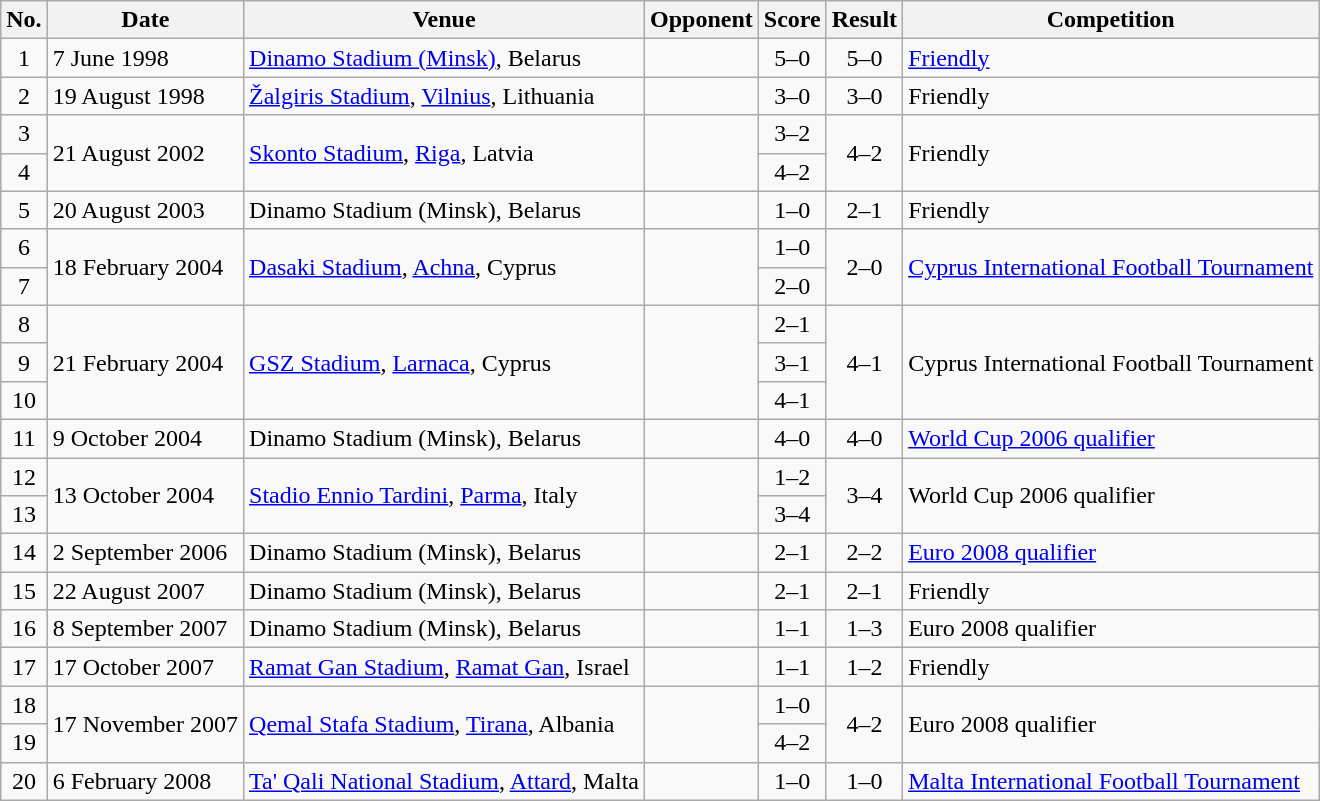<table class="wikitable sortable">
<tr>
<th scope="col">No.</th>
<th scope="col">Date</th>
<th scope="col">Venue</th>
<th scope="col">Opponent</th>
<th scope="col">Score</th>
<th scope="col">Result</th>
<th scope="col">Competition</th>
</tr>
<tr>
<td align="center">1</td>
<td>7 June 1998</td>
<td><a href='#'>Dinamo Stadium (Minsk)</a>, Belarus</td>
<td></td>
<td align="center">5–0</td>
<td align="center">5–0</td>
<td><a href='#'>Friendly</a></td>
</tr>
<tr>
<td align="center">2</td>
<td>19 August 1998</td>
<td><a href='#'>Žalgiris Stadium</a>, <a href='#'>Vilnius</a>, Lithuania</td>
<td></td>
<td align="center">3–0</td>
<td align="center">3–0</td>
<td>Friendly</td>
</tr>
<tr>
<td align="center">3</td>
<td rowspan="2">21 August 2002</td>
<td rowspan="2"><a href='#'>Skonto Stadium</a>, <a href='#'>Riga</a>, Latvia</td>
<td rowspan="2"></td>
<td align="center">3–2</td>
<td rowspan="2" style="text-align:center">4–2</td>
<td rowspan="2">Friendly</td>
</tr>
<tr>
<td align="center">4</td>
<td align="center">4–2</td>
</tr>
<tr>
<td align="center">5</td>
<td>20 August 2003</td>
<td>Dinamo Stadium (Minsk), Belarus</td>
<td></td>
<td align="center">1–0</td>
<td align="center">2–1</td>
<td>Friendly</td>
</tr>
<tr>
<td align="center">6</td>
<td rowspan="2">18 February 2004</td>
<td rowspan="2"><a href='#'>Dasaki Stadium</a>, <a href='#'>Achna</a>, Cyprus</td>
<td rowspan="2"></td>
<td align="center">1–0</td>
<td rowspan="2" style="text-align:center">2–0</td>
<td rowspan="2"><a href='#'>Cyprus International Football Tournament</a></td>
</tr>
<tr>
<td align="center">7</td>
<td align="center">2–0</td>
</tr>
<tr>
<td align="center">8</td>
<td rowspan="3">21 February 2004</td>
<td rowspan="3"><a href='#'>GSZ Stadium</a>, <a href='#'>Larnaca</a>, Cyprus</td>
<td rowspan="3"></td>
<td align="center">2–1</td>
<td rowspan="3" style="text-align:center">4–1</td>
<td rowspan="3">Cyprus International Football Tournament</td>
</tr>
<tr>
<td align="center">9</td>
<td align="center">3–1</td>
</tr>
<tr>
<td align="center">10</td>
<td align="center">4–1</td>
</tr>
<tr>
<td align="center">11</td>
<td>9 October 2004</td>
<td>Dinamo Stadium (Minsk), Belarus</td>
<td></td>
<td align="center">4–0</td>
<td align="center">4–0</td>
<td><a href='#'>World Cup 2006 qualifier</a></td>
</tr>
<tr>
<td align="center">12</td>
<td rowspan="2">13 October 2004</td>
<td rowspan="2"><a href='#'>Stadio Ennio Tardini</a>, <a href='#'>Parma</a>, Italy</td>
<td rowspan="2"></td>
<td align="center">1–2</td>
<td rowspan="2" style="text-align:center">3–4</td>
<td rowspan="2">World Cup 2006 qualifier</td>
</tr>
<tr>
<td align="center">13</td>
<td align="center">3–4</td>
</tr>
<tr>
<td align="center">14</td>
<td>2 September 2006</td>
<td>Dinamo Stadium (Minsk), Belarus</td>
<td></td>
<td align="center">2–1</td>
<td align="center">2–2</td>
<td><a href='#'>Euro 2008 qualifier</a></td>
</tr>
<tr>
<td align="center">15</td>
<td>22 August 2007</td>
<td>Dinamo Stadium (Minsk), Belarus</td>
<td></td>
<td align="center">2–1</td>
<td align="center">2–1</td>
<td>Friendly</td>
</tr>
<tr>
<td align="center">16</td>
<td>8 September 2007</td>
<td>Dinamo Stadium (Minsk), Belarus</td>
<td></td>
<td align="center">1–1</td>
<td align="center">1–3</td>
<td>Euro 2008 qualifier</td>
</tr>
<tr>
<td align="center">17</td>
<td>17 October 2007</td>
<td><a href='#'>Ramat Gan Stadium</a>, <a href='#'>Ramat Gan</a>, Israel</td>
<td></td>
<td align="center">1–1</td>
<td align="center">1–2</td>
<td>Friendly</td>
</tr>
<tr>
<td align="center">18</td>
<td rowspan="2">17 November 2007</td>
<td rowspan="2"><a href='#'>Qemal Stafa Stadium</a>, <a href='#'>Tirana</a>, Albania</td>
<td rowspan="2"></td>
<td align="center">1–0</td>
<td rowspan="2" style="text-align:center">4–2</td>
<td rowspan="2">Euro 2008 qualifier</td>
</tr>
<tr>
<td align="center">19</td>
<td align="center">4–2</td>
</tr>
<tr>
<td align="center">20</td>
<td>6 February 2008</td>
<td><a href='#'>Ta' Qali National Stadium</a>, <a href='#'>Attard</a>, Malta</td>
<td></td>
<td align="center">1–0</td>
<td align="center">1–0</td>
<td><a href='#'>Malta International Football Tournament</a></td>
</tr>
</table>
